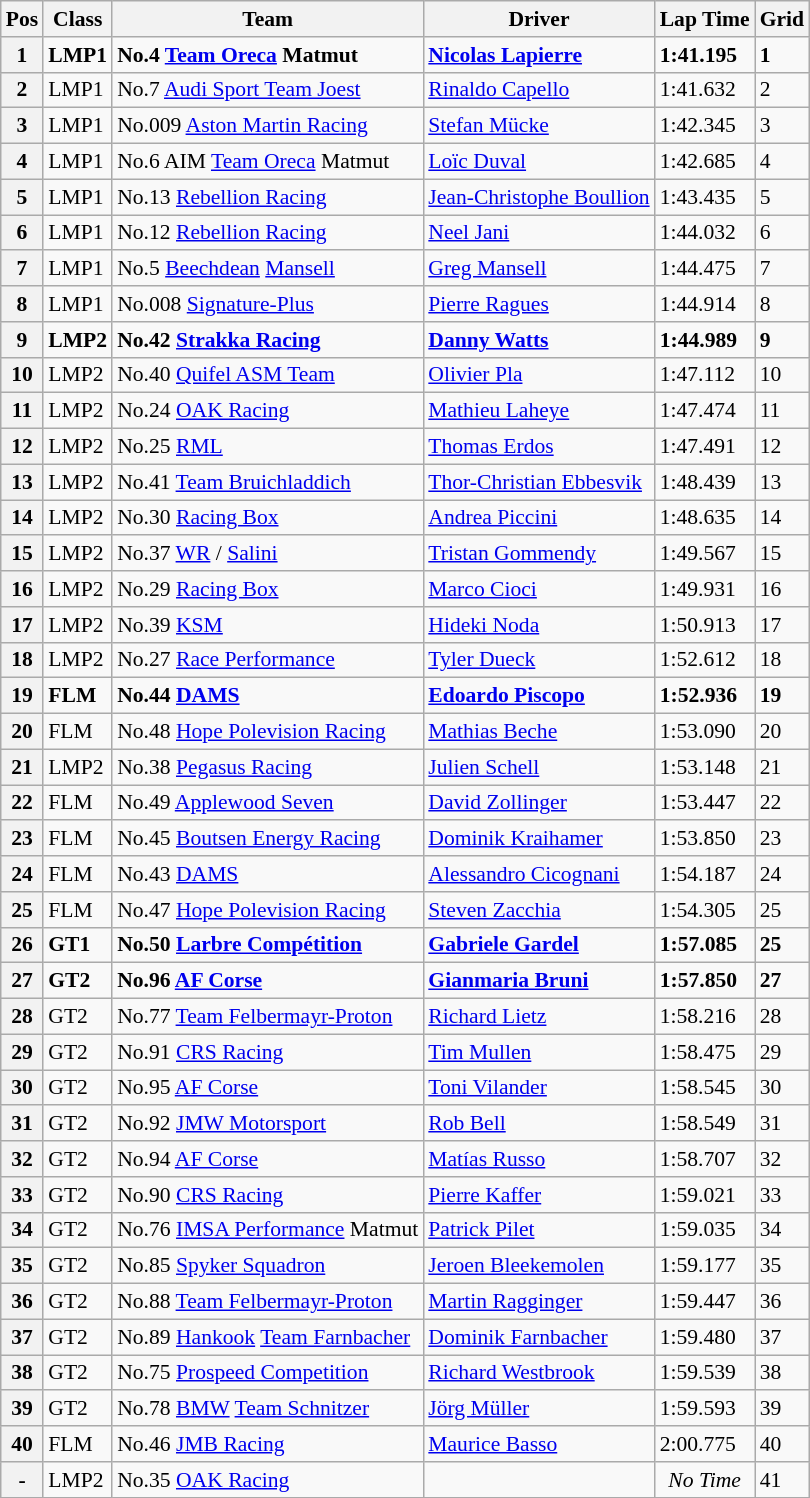<table class="wikitable" style="font-size: 90%;">
<tr>
<th>Pos</th>
<th>Class</th>
<th>Team</th>
<th>Driver</th>
<th>Lap Time</th>
<th>Grid</th>
</tr>
<tr style="font-weight:bold">
<th>1</th>
<td>LMP1</td>
<td>No.4 <a href='#'>Team Oreca</a> Matmut</td>
<td><a href='#'>Nicolas Lapierre</a></td>
<td>1:41.195</td>
<td>1</td>
</tr>
<tr>
<th>2</th>
<td>LMP1</td>
<td>No.7 <a href='#'>Audi Sport Team Joest</a></td>
<td><a href='#'>Rinaldo Capello</a></td>
<td>1:41.632</td>
<td>2</td>
</tr>
<tr>
<th>3</th>
<td>LMP1</td>
<td>No.009 <a href='#'>Aston Martin Racing</a></td>
<td><a href='#'>Stefan Mücke</a></td>
<td>1:42.345</td>
<td>3</td>
</tr>
<tr>
<th>4</th>
<td>LMP1</td>
<td>No.6 AIM <a href='#'>Team Oreca</a> Matmut</td>
<td><a href='#'>Loïc Duval</a></td>
<td>1:42.685</td>
<td>4</td>
</tr>
<tr>
<th>5</th>
<td>LMP1</td>
<td>No.13 <a href='#'>Rebellion Racing</a></td>
<td><a href='#'>Jean-Christophe Boullion</a></td>
<td>1:43.435</td>
<td>5</td>
</tr>
<tr>
<th>6</th>
<td>LMP1</td>
<td>No.12 <a href='#'>Rebellion Racing</a></td>
<td><a href='#'>Neel Jani</a></td>
<td>1:44.032</td>
<td>6</td>
</tr>
<tr>
<th>7</th>
<td>LMP1</td>
<td>No.5 <a href='#'>Beechdean</a> <a href='#'>Mansell</a></td>
<td><a href='#'>Greg Mansell</a></td>
<td>1:44.475</td>
<td>7</td>
</tr>
<tr>
<th>8</th>
<td>LMP1</td>
<td>No.008 <a href='#'>Signature-Plus</a></td>
<td><a href='#'>Pierre Ragues</a></td>
<td>1:44.914</td>
<td>8</td>
</tr>
<tr style="font-weight:bold">
<th>9</th>
<td>LMP2</td>
<td>No.42 <a href='#'>Strakka Racing</a></td>
<td><a href='#'>Danny Watts</a></td>
<td>1:44.989</td>
<td>9</td>
</tr>
<tr>
<th>10</th>
<td>LMP2</td>
<td>No.40 <a href='#'>Quifel ASM Team</a></td>
<td><a href='#'>Olivier Pla</a></td>
<td>1:47.112</td>
<td>10</td>
</tr>
<tr>
<th>11</th>
<td>LMP2</td>
<td>No.24 <a href='#'>OAK Racing</a></td>
<td><a href='#'>Mathieu Laheye</a></td>
<td>1:47.474</td>
<td>11</td>
</tr>
<tr>
<th>12</th>
<td>LMP2</td>
<td>No.25 <a href='#'>RML</a></td>
<td><a href='#'>Thomas Erdos</a></td>
<td>1:47.491</td>
<td>12</td>
</tr>
<tr>
<th>13</th>
<td>LMP2</td>
<td>No.41 <a href='#'>Team Bruichladdich</a></td>
<td><a href='#'>Thor-Christian Ebbesvik</a></td>
<td>1:48.439</td>
<td>13</td>
</tr>
<tr>
<th>14</th>
<td>LMP2</td>
<td>No.30 <a href='#'>Racing Box</a></td>
<td><a href='#'>Andrea Piccini</a></td>
<td>1:48.635</td>
<td>14</td>
</tr>
<tr>
<th>15</th>
<td>LMP2</td>
<td>No.37 <a href='#'>WR</a> / <a href='#'>Salini</a></td>
<td><a href='#'>Tristan Gommendy</a></td>
<td>1:49.567</td>
<td>15</td>
</tr>
<tr>
<th>16</th>
<td>LMP2</td>
<td>No.29 <a href='#'>Racing Box</a></td>
<td><a href='#'>Marco Cioci</a></td>
<td>1:49.931</td>
<td>16</td>
</tr>
<tr>
<th>17</th>
<td>LMP2</td>
<td>No.39 <a href='#'>KSM</a></td>
<td><a href='#'>Hideki Noda</a></td>
<td>1:50.913</td>
<td>17</td>
</tr>
<tr>
<th>18</th>
<td>LMP2</td>
<td>No.27 <a href='#'>Race Performance</a></td>
<td><a href='#'>Tyler Dueck</a></td>
<td>1:52.612</td>
<td>18</td>
</tr>
<tr style="font-weight:bold">
<th>19</th>
<td>FLM</td>
<td>No.44 <a href='#'>DAMS</a></td>
<td><a href='#'>Edoardo Piscopo</a></td>
<td>1:52.936</td>
<td>19</td>
</tr>
<tr>
<th>20</th>
<td>FLM</td>
<td>No.48 <a href='#'>Hope Polevision Racing</a></td>
<td><a href='#'>Mathias Beche</a></td>
<td>1:53.090</td>
<td>20</td>
</tr>
<tr>
<th>21</th>
<td>LMP2</td>
<td>No.38 <a href='#'>Pegasus Racing</a></td>
<td><a href='#'>Julien Schell</a></td>
<td>1:53.148</td>
<td>21</td>
</tr>
<tr>
<th>22</th>
<td>FLM</td>
<td>No.49 <a href='#'>Applewood Seven</a></td>
<td><a href='#'>David Zollinger</a></td>
<td>1:53.447</td>
<td>22</td>
</tr>
<tr>
<th>23</th>
<td>FLM</td>
<td>No.45 <a href='#'>Boutsen Energy Racing</a></td>
<td><a href='#'>Dominik Kraihamer</a></td>
<td>1:53.850</td>
<td>23</td>
</tr>
<tr>
<th>24</th>
<td>FLM</td>
<td>No.43 <a href='#'>DAMS</a></td>
<td><a href='#'>Alessandro Cicognani</a></td>
<td>1:54.187</td>
<td>24</td>
</tr>
<tr>
<th>25</th>
<td>FLM</td>
<td>No.47 <a href='#'>Hope Polevision Racing</a></td>
<td><a href='#'>Steven Zacchia</a></td>
<td>1:54.305</td>
<td>25</td>
</tr>
<tr style="font-weight:bold">
<th>26</th>
<td>GT1</td>
<td>No.50 <a href='#'>Larbre Compétition</a></td>
<td><a href='#'>Gabriele Gardel</a></td>
<td>1:57.085</td>
<td>25</td>
</tr>
<tr style="font-weight:bold">
<th>27</th>
<td>GT2</td>
<td>No.96 <a href='#'>AF Corse</a></td>
<td><a href='#'>Gianmaria Bruni</a></td>
<td>1:57.850</td>
<td>27</td>
</tr>
<tr>
<th>28</th>
<td>GT2</td>
<td>No.77 <a href='#'>Team Felbermayr-Proton</a></td>
<td><a href='#'>Richard Lietz</a></td>
<td>1:58.216</td>
<td>28</td>
</tr>
<tr>
<th>29</th>
<td>GT2</td>
<td>No.91 <a href='#'>CRS Racing</a></td>
<td><a href='#'>Tim Mullen</a></td>
<td>1:58.475</td>
<td>29</td>
</tr>
<tr>
<th>30</th>
<td>GT2</td>
<td>No.95 <a href='#'>AF Corse</a></td>
<td><a href='#'>Toni Vilander</a></td>
<td>1:58.545</td>
<td>30</td>
</tr>
<tr>
<th>31</th>
<td>GT2</td>
<td>No.92 <a href='#'>JMW Motorsport</a></td>
<td><a href='#'>Rob Bell</a></td>
<td>1:58.549</td>
<td>31</td>
</tr>
<tr>
<th>32</th>
<td>GT2</td>
<td>No.94 <a href='#'>AF Corse</a></td>
<td><a href='#'>Matías Russo</a></td>
<td>1:58.707</td>
<td>32</td>
</tr>
<tr>
<th>33</th>
<td>GT2</td>
<td>No.90 <a href='#'>CRS Racing</a></td>
<td><a href='#'>Pierre Kaffer</a></td>
<td>1:59.021</td>
<td>33</td>
</tr>
<tr>
<th>34</th>
<td>GT2</td>
<td>No.76 <a href='#'>IMSA Performance</a> Matmut</td>
<td><a href='#'>Patrick Pilet</a></td>
<td>1:59.035</td>
<td>34</td>
</tr>
<tr>
<th>35</th>
<td>GT2</td>
<td>No.85 <a href='#'>Spyker Squadron</a></td>
<td><a href='#'>Jeroen Bleekemolen</a></td>
<td>1:59.177</td>
<td>35</td>
</tr>
<tr>
<th>36</th>
<td>GT2</td>
<td>No.88 <a href='#'>Team Felbermayr-Proton</a></td>
<td><a href='#'>Martin Ragginger</a></td>
<td>1:59.447</td>
<td>36</td>
</tr>
<tr>
<th>37</th>
<td>GT2</td>
<td>No.89 <a href='#'>Hankook</a> <a href='#'>Team Farnbacher</a></td>
<td><a href='#'>Dominik Farnbacher</a></td>
<td>1:59.480</td>
<td>37</td>
</tr>
<tr>
<th>38</th>
<td>GT2</td>
<td>No.75 <a href='#'>Prospeed Competition</a></td>
<td><a href='#'>Richard Westbrook</a></td>
<td>1:59.539</td>
<td>38</td>
</tr>
<tr>
<th>39</th>
<td>GT2</td>
<td>No.78 <a href='#'>BMW</a> <a href='#'>Team Schnitzer</a></td>
<td><a href='#'>Jörg Müller</a></td>
<td>1:59.593</td>
<td>39</td>
</tr>
<tr>
<th>40</th>
<td>FLM</td>
<td>No.46 <a href='#'>JMB Racing</a></td>
<td><a href='#'>Maurice Basso</a></td>
<td>2:00.775</td>
<td>40</td>
</tr>
<tr>
<th>-</th>
<td>LMP2</td>
<td>No.35 <a href='#'>OAK Racing</a></td>
<td></td>
<td align=center><em>No Time</em></td>
<td>41</td>
</tr>
<tr>
</tr>
</table>
